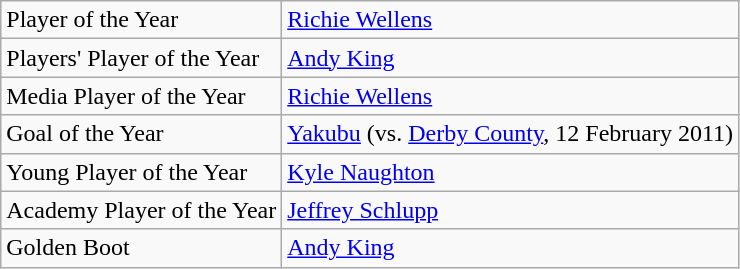<table class="wikitable"  class= style="text-align:left; font-size:95%">
<tr>
<td>Player of the Year</td>
<td> <a href='#'>Richie Wellens</a></td>
</tr>
<tr>
<td>Players' Player of the Year</td>
<td> <a href='#'>Andy King</a></td>
</tr>
<tr>
<td>Media Player of the Year</td>
<td> <a href='#'>Richie Wellens</a></td>
</tr>
<tr>
<td>Goal of the Year</td>
<td> <a href='#'>Yakubu</a> (vs. <a href='#'>Derby County</a>, 12 February 2011)</td>
</tr>
<tr>
<td>Young Player of the Year</td>
<td> <a href='#'>Kyle Naughton</a></td>
</tr>
<tr>
<td>Academy Player of the Year</td>
<td> <a href='#'>Jeffrey Schlupp</a></td>
</tr>
<tr>
<td>Golden Boot</td>
<td> <a href='#'>Andy King</a></td>
</tr>
</table>
